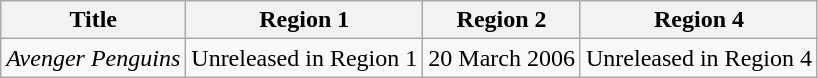<table class="wikitable" style="text-align:center;">
<tr>
<th>Title</th>
<th>Region 1</th>
<th>Region 2</th>
<th>Region 4</th>
</tr>
<tr>
<td><em>Avenger Penguins</em></td>
<td>Unreleased in Region 1</td>
<td>20 March 2006</td>
<td>Unreleased in Region 4</td>
</tr>
</table>
